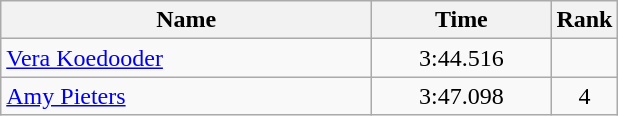<table class="wikitable" style="text-align:center;">
<tr>
<th style="width:15em">Name</th>
<th style="width:7em">Time</th>
<th>Rank</th>
</tr>
<tr>
<td align=left><a href='#'>Vera Koedooder</a></td>
<td>3:44.516</td>
<td></td>
</tr>
<tr>
<td align=left><a href='#'>Amy Pieters</a></td>
<td>3:47.098</td>
<td>4</td>
</tr>
</table>
